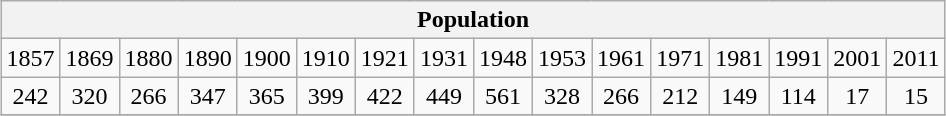<table class="wikitable" style="margin: 0.5em auto; text-align: center;">
<tr>
<th colspan="16">Population</th>
</tr>
<tr>
<td>1857</td>
<td>1869</td>
<td>1880</td>
<td>1890</td>
<td>1900</td>
<td>1910</td>
<td>1921</td>
<td>1931</td>
<td>1948</td>
<td>1953</td>
<td>1961</td>
<td>1971</td>
<td>1981</td>
<td>1991</td>
<td>2001</td>
<td>2011</td>
</tr>
<tr>
<td>242</td>
<td>320</td>
<td>266</td>
<td>347</td>
<td>365</td>
<td>399</td>
<td>422</td>
<td>449</td>
<td>561</td>
<td>328</td>
<td>266</td>
<td>212</td>
<td>149</td>
<td>114</td>
<td>17</td>
<td>15</td>
</tr>
<tr>
</tr>
</table>
